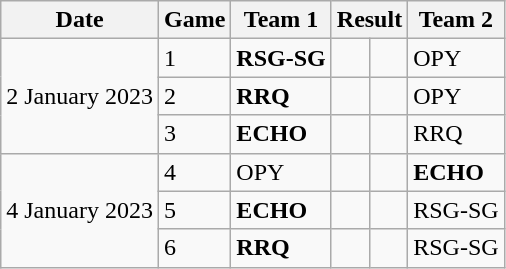<table class="wikitable">
<tr>
<th>Date</th>
<th>Game</th>
<th>Team 1</th>
<th colspan="2">Result</th>
<th>Team 2</th>
</tr>
<tr>
<td rowspan="3">2 January 2023</td>
<td>1</td>
<td> <strong>RSG-SG</strong></td>
<td></td>
<td></td>
<td> OPY</td>
</tr>
<tr>
<td>2</td>
<td><strong> RRQ</strong></td>
<td></td>
<td></td>
<td> OPY</td>
</tr>
<tr>
<td>3</td>
<td><strong> ECHO</strong></td>
<td></td>
<td></td>
<td> RRQ</td>
</tr>
<tr>
<td rowspan="3">4 January 2023</td>
<td>4</td>
<td> OPY</td>
<td></td>
<td></td>
<td> <strong>ECHO</strong></td>
</tr>
<tr>
<td>5</td>
<td> <strong>ECHO</strong></td>
<td></td>
<td></td>
<td> RSG-SG</td>
</tr>
<tr>
<td>6</td>
<td> <strong>RRQ</strong></td>
<td></td>
<td></td>
<td> RSG-SG</td>
</tr>
</table>
